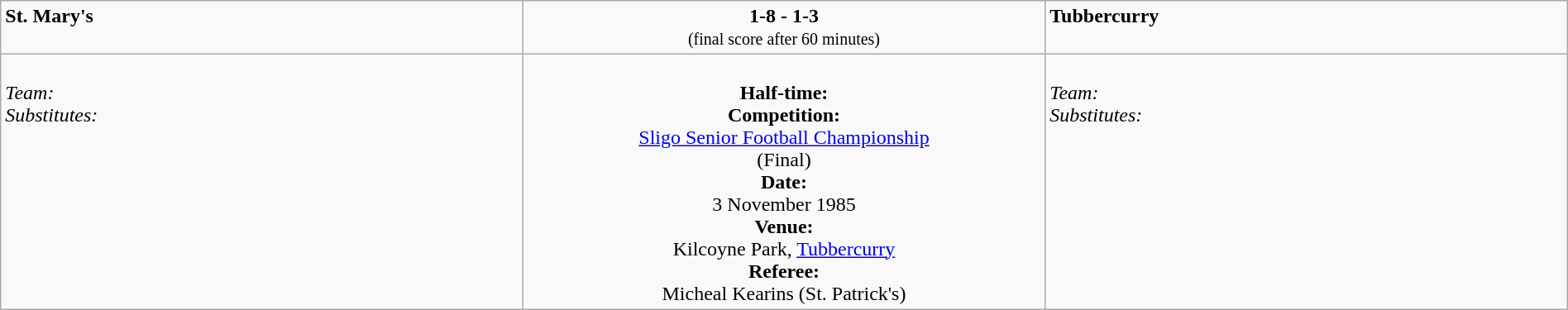<table border=0 class="wikitable" width=100%>
<tr>
<td width=33% valign=top><span><strong>St. Mary's</strong></span><br><small></small></td>
<td width=33% valign=top align=center><span><strong>1-8 - 1-3</strong></span><br><small>(final score after 60 minutes)</small></td>
<td width=33% valign=top><span><strong>Tubbercurry</strong></span><br><small></small></td>
</tr>
<tr>
<td valign=top><br><em>Team:</em>
<br><em>Substitutes:</em>
<br></td>
<td valign=middle align=center><br><strong>Half-time:</strong><br><strong>Competition:</strong><br><a href='#'>Sligo Senior Football Championship</a><br>(Final)<br><strong>Date:</strong><br>3 November 1985<br><strong>Venue:</strong><br>Kilcoyne Park, <a href='#'>Tubbercurry</a><br><strong>Referee:</strong><br>Micheal Kearins (St. Patrick's)<br></td>
<td valign=top><br><em>Team:</em>
<br><em>Substitutes:</em>
<br></td>
</tr>
</table>
